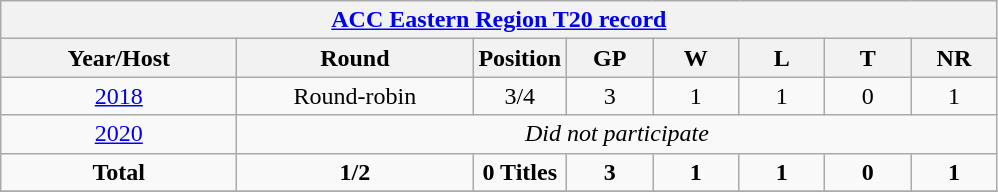<table class="wikitable" style="text-align: center;">
<tr>
<th colspan=8><a href='#'>ACC Eastern Region T20 record</a></th>
</tr>
<tr>
<th width=150>Year/Host</th>
<th width=150>Round</th>
<th width=50>Position</th>
<th width=50>GP</th>
<th width=50>W</th>
<th width=50>L</th>
<th width=50>T</th>
<th width=50>NR</th>
</tr>
<tr>
<td> <a href='#'>2018</a></td>
<td>Round-robin</td>
<td>3/4</td>
<td>3</td>
<td>1</td>
<td>1</td>
<td>0</td>
<td>1</td>
</tr>
<tr>
<td> <a href='#'>2020</a></td>
<td colspan="7" rowspan="1"><em>Did not participate</em></td>
</tr>
<tr>
<td><strong>Total</strong></td>
<td><strong>1/2</strong></td>
<td><strong>0 Titles</strong></td>
<td><strong>3</strong></td>
<td><strong>1</strong></td>
<td><strong>1</strong></td>
<td><strong>0</strong></td>
<td><strong>1</strong></td>
</tr>
<tr>
</tr>
</table>
